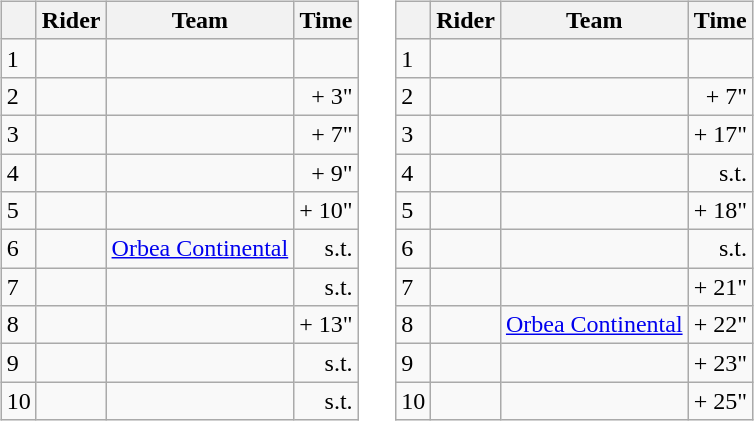<table>
<tr>
<td><br><table class="wikitable">
<tr>
<th></th>
<th>Rider</th>
<th>Team</th>
<th>Time</th>
</tr>
<tr>
<td>1</td>
<td></td>
<td></td>
<td align="right"></td>
</tr>
<tr>
<td>2</td>
<td></td>
<td></td>
<td align="right">+ 3"</td>
</tr>
<tr>
<td>3</td>
<td>  </td>
<td></td>
<td align="right">+ 7"</td>
</tr>
<tr>
<td>4</td>
<td></td>
<td></td>
<td align="right">+ 9"</td>
</tr>
<tr>
<td>5</td>
<td></td>
<td></td>
<td align="right">+ 10"</td>
</tr>
<tr>
<td>6</td>
<td></td>
<td><a href='#'>Orbea Continental</a></td>
<td align="right">s.t.</td>
</tr>
<tr>
<td>7</td>
<td></td>
<td></td>
<td align="right">s.t.</td>
</tr>
<tr>
<td>8</td>
<td></td>
<td></td>
<td align="right">+ 13"</td>
</tr>
<tr>
<td>9</td>
<td></td>
<td></td>
<td align="right">s.t.</td>
</tr>
<tr>
<td>10</td>
<td></td>
<td></td>
<td align="right">s.t.</td>
</tr>
</table>
</td>
<td></td>
<td><br><table class="wikitable">
<tr>
<th></th>
<th>Rider</th>
<th>Team</th>
<th>Time</th>
</tr>
<tr>
<td>1</td>
<td>   </td>
<td></td>
<td align="right"></td>
</tr>
<tr>
<td>2</td>
<td></td>
<td></td>
<td align="right">+ 7"</td>
</tr>
<tr>
<td>3</td>
<td></td>
<td></td>
<td align="right">+ 17"</td>
</tr>
<tr>
<td>4</td>
<td></td>
<td></td>
<td align="right">s.t.</td>
</tr>
<tr>
<td>5</td>
<td></td>
<td></td>
<td align="right">+ 18"</td>
</tr>
<tr>
<td>6</td>
<td></td>
<td></td>
<td align="right">s.t.</td>
</tr>
<tr>
<td>7</td>
<td></td>
<td></td>
<td align="right">+ 21"</td>
</tr>
<tr>
<td>8</td>
<td></td>
<td><a href='#'>Orbea Continental</a></td>
<td align="right">+ 22"</td>
</tr>
<tr>
<td>9</td>
<td></td>
<td></td>
<td align="right">+ 23"</td>
</tr>
<tr>
<td>10</td>
<td></td>
<td></td>
<td align="right">+ 25"</td>
</tr>
</table>
</td>
</tr>
</table>
